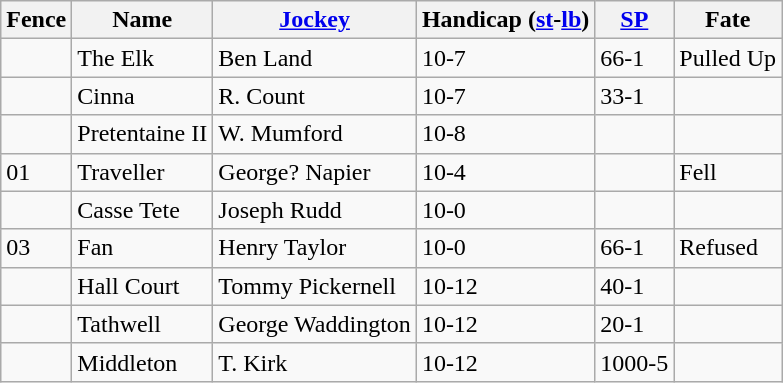<table class="wikitable sortable">
<tr>
<th>Fence</th>
<th>Name</th>
<th><a href='#'>Jockey</a></th>
<th>Handicap (<a href='#'>st</a>-<a href='#'>lb</a>)</th>
<th><a href='#'>SP</a></th>
<th>Fate</th>
</tr>
<tr>
<td></td>
<td>The Elk</td>
<td>Ben Land</td>
<td>10-7</td>
<td>66-1</td>
<td>Pulled Up</td>
</tr>
<tr>
<td></td>
<td>Cinna</td>
<td>R. Count</td>
<td>10-7</td>
<td>33-1</td>
<td></td>
</tr>
<tr>
<td></td>
<td>Pretentaine II</td>
<td>W. Mumford</td>
<td>10-8</td>
<td></td>
<td></td>
</tr>
<tr>
<td>01</td>
<td>Traveller</td>
<td>George? Napier</td>
<td>10-4</td>
<td></td>
<td>Fell</td>
</tr>
<tr>
<td></td>
<td>Casse Tete</td>
<td>Joseph Rudd</td>
<td>10-0</td>
<td></td>
<td></td>
</tr>
<tr>
<td>03</td>
<td>Fan</td>
<td>Henry Taylor</td>
<td>10-0</td>
<td>66-1</td>
<td>Refused</td>
</tr>
<tr>
<td></td>
<td>Hall Court</td>
<td>Tommy Pickernell</td>
<td>10-12</td>
<td>40-1</td>
<td></td>
</tr>
<tr>
<td></td>
<td>Tathwell</td>
<td>George Waddington</td>
<td>10-12</td>
<td>20-1</td>
<td></td>
</tr>
<tr>
<td></td>
<td>Middleton</td>
<td>T. Kirk</td>
<td>10-12</td>
<td>1000-5</td>
<td></td>
</tr>
</table>
